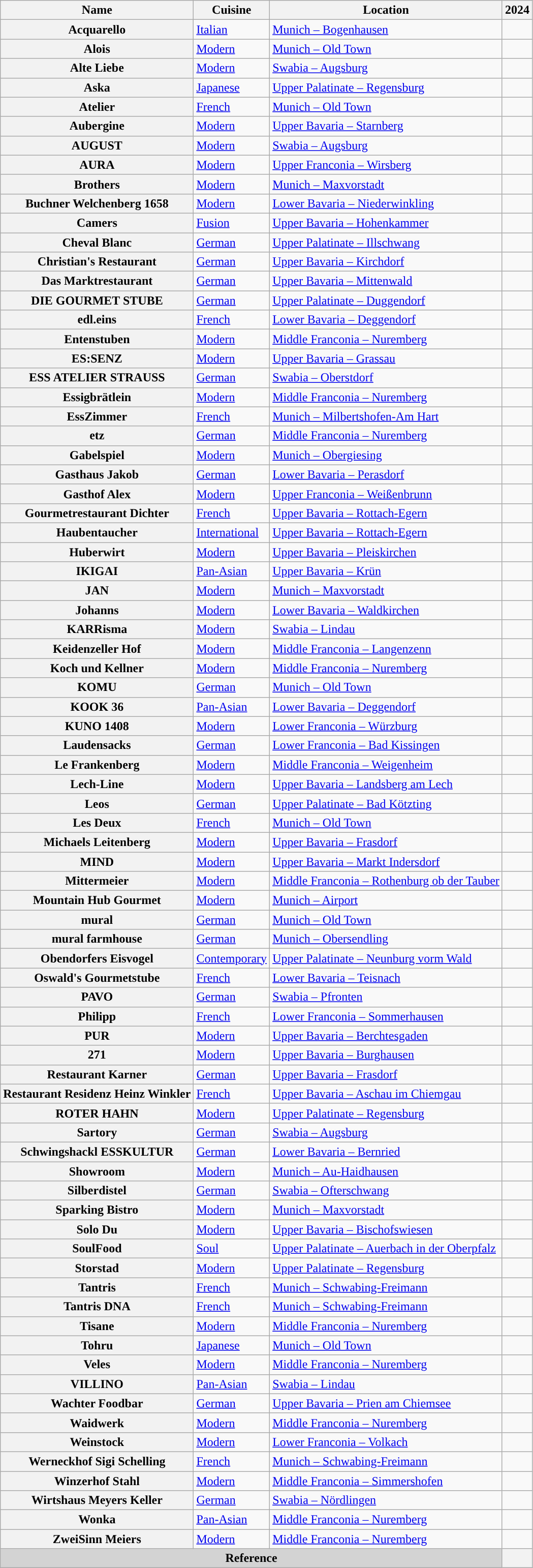<table class="wikitable sortable plainrowheaders" style="text-align:left;"">
<tr>
<th scope="col">Name</th>
<th scope="col">Cuisine</th>
<th scope="col">Location</th>
<th scope="col">2024</th>
</tr>
<tr>
<th scope="row">Acquarello</th>
<td><a href='#'>Italian</a></td>
<td><a href='#'>Munich – Bogenhausen</a></td>
<td></td>
</tr>
<tr>
<th scope="row">Alois</th>
<td><a href='#'>Modern</a></td>
<td><a href='#'>Munich – Old Town</a></td>
<td></td>
</tr>
<tr>
<th scope="row">Alte Liebe</th>
<td><a href='#'>Modern</a></td>
<td><a href='#'>Swabia – Augsburg</a></td>
<td></td>
</tr>
<tr>
<th scope="row">Aska</th>
<td><a href='#'>Japanese</a></td>
<td><a href='#'>Upper Palatinate – Regensburg</a></td>
<td></td>
</tr>
<tr>
<th scope="row">Atelier</th>
<td><a href='#'>French</a></td>
<td><a href='#'>Munich – Old Town</a></td>
<td></td>
</tr>
<tr>
<th scope="row">Aubergine</th>
<td><a href='#'>Modern</a></td>
<td><a href='#'>Upper Bavaria – Starnberg</a></td>
<td></td>
</tr>
<tr>
<th scope="row">AUGUST</th>
<td><a href='#'>Modern</a></td>
<td><a href='#'>Swabia – Augsburg</a></td>
<td></td>
</tr>
<tr>
<th scope="row">AURA</th>
<td><a href='#'>Modern</a></td>
<td><a href='#'>Upper Franconia – Wirsberg</a></td>
<td></td>
</tr>
<tr>
<th scope="row">Brothers</th>
<td><a href='#'>Modern</a></td>
<td><a href='#'>Munich – Maxvorstadt</a></td>
<td></td>
</tr>
<tr>
<th scope="row">Buchner Welchenberg 1658</th>
<td><a href='#'>Modern</a></td>
<td><a href='#'>Lower Bavaria – Niederwinkling</a></td>
<td></td>
</tr>
<tr>
<th scope="row">Camers</th>
<td><a href='#'>Fusion</a></td>
<td><a href='#'>Upper Bavaria – Hohenkammer</a></td>
<td></td>
</tr>
<tr>
<th scope="row">Cheval Blanc</th>
<td><a href='#'>German</a></td>
<td><a href='#'>Upper Palatinate – Illschwang</a></td>
<td></td>
</tr>
<tr>
<th scope="row">Christian's Restaurant</th>
<td><a href='#'>German</a></td>
<td><a href='#'>Upper Bavaria – Kirchdorf</a></td>
<td></td>
</tr>
<tr>
<th scope="row">Das Marktrestaurant</th>
<td><a href='#'>German</a></td>
<td><a href='#'>Upper Bavaria – Mittenwald</a></td>
<td></td>
</tr>
<tr>
<th scope="row">DIE GOURMET STUBE</th>
<td><a href='#'>German</a></td>
<td><a href='#'>Upper Palatinate – Duggendorf</a></td>
<td></td>
</tr>
<tr>
<th scope="row">edl.eins</th>
<td><a href='#'>French</a></td>
<td><a href='#'>Lower Bavaria – Deggendorf</a></td>
<td></td>
</tr>
<tr>
<th scope="row">Entenstuben</th>
<td><a href='#'>Modern</a></td>
<td><a href='#'>Middle Franconia – Nuremberg</a></td>
<td></td>
</tr>
<tr>
<th scope="row">ES:SENZ</th>
<td><a href='#'>Modern</a></td>
<td><a href='#'>Upper Bavaria – Grassau</a></td>
<td></td>
</tr>
<tr>
<th scope="row">ESS ATELIER STRAUSS</th>
<td><a href='#'>German</a></td>
<td><a href='#'>Swabia – Oberstdorf</a></td>
<td></td>
</tr>
<tr>
<th scope="row">Essigbrätlein</th>
<td><a href='#'>Modern</a></td>
<td><a href='#'>Middle Franconia – Nuremberg</a></td>
<td></td>
</tr>
<tr>
<th scope="row">EssZimmer</th>
<td><a href='#'>French</a></td>
<td><a href='#'>Munich – Milbertshofen-Am Hart</a></td>
<td></td>
</tr>
<tr>
<th scope="row">etz</th>
<td><a href='#'>German</a></td>
<td><a href='#'>Middle Franconia – Nuremberg</a></td>
<td></td>
</tr>
<tr>
<th scope="row">Gabelspiel</th>
<td><a href='#'>Modern</a></td>
<td><a href='#'>Munich – Obergiesing</a></td>
<td></td>
</tr>
<tr>
<th scope="row">Gasthaus Jakob</th>
<td><a href='#'>German</a></td>
<td><a href='#'>Lower Bavaria – Perasdorf</a></td>
<td></td>
</tr>
<tr>
<th scope="row">Gasthof Alex</th>
<td><a href='#'>Modern</a></td>
<td><a href='#'>Upper Franconia – Weißenbrunn</a></td>
<td></td>
</tr>
<tr>
<th scope="row">Gourmetrestaurant Dichter</th>
<td><a href='#'>French</a></td>
<td><a href='#'>Upper Bavaria – Rottach-Egern</a></td>
<td></td>
</tr>
<tr>
<th scope="row">Haubentaucher</th>
<td><a href='#'>International</a></td>
<td><a href='#'>Upper Bavaria – Rottach-Egern</a></td>
<td></td>
</tr>
<tr>
<th scope="row">Huberwirt</th>
<td><a href='#'>Modern</a></td>
<td><a href='#'>Upper Bavaria – Pleiskirchen</a></td>
<td></td>
</tr>
<tr>
<th scope="row">IKIGAI</th>
<td><a href='#'>Pan-Asian</a></td>
<td><a href='#'>Upper Bavaria – Krün</a></td>
<td></td>
</tr>
<tr>
<th scope="row">JAN</th>
<td><a href='#'>Modern</a></td>
<td><a href='#'>Munich – Maxvorstadt</a></td>
<td></td>
</tr>
<tr>
<th scope="row">Johanns</th>
<td><a href='#'>Modern</a></td>
<td><a href='#'>Lower Bavaria – Waldkirchen</a></td>
<td></td>
</tr>
<tr>
<th scope="row">KARRisma</th>
<td><a href='#'>Modern</a></td>
<td><a href='#'>Swabia – Lindau</a></td>
<td></td>
</tr>
<tr>
<th scope="row">Keidenzeller Hof</th>
<td><a href='#'>Modern</a></td>
<td><a href='#'>Middle Franconia – Langenzenn</a></td>
<td></td>
</tr>
<tr>
<th scope="row">Koch und Kellner</th>
<td><a href='#'>Modern</a></td>
<td><a href='#'>Middle Franconia – Nuremberg</a></td>
<td></td>
</tr>
<tr>
<th scope="row">KOMU</th>
<td><a href='#'>German</a></td>
<td><a href='#'>Munich – Old Town</a></td>
<td></td>
</tr>
<tr>
<th scope="row">KOOK 36</th>
<td><a href='#'>Pan-Asian</a></td>
<td><a href='#'>Lower Bavaria – Deggendorf</a></td>
<td></td>
</tr>
<tr>
<th scope="row">KUNO 1408</th>
<td><a href='#'>Modern</a></td>
<td><a href='#'>Lower Franconia – Würzburg</a></td>
<td></td>
</tr>
<tr>
<th scope="row">Laudensacks</th>
<td><a href='#'>German</a></td>
<td><a href='#'>Lower Franconia – Bad Kissingen</a></td>
<td></td>
</tr>
<tr>
<th scope="row">Le Frankenberg</th>
<td><a href='#'>Modern</a></td>
<td><a href='#'>Middle Franconia – Weigenheim</a></td>
<td></td>
</tr>
<tr>
<th scope="row">Lech-Line</th>
<td><a href='#'>Modern</a></td>
<td><a href='#'>Upper Bavaria – Landsberg am Lech</a></td>
<td></td>
</tr>
<tr>
<th scope="row">Leos</th>
<td><a href='#'>German</a></td>
<td><a href='#'>Upper Palatinate – Bad Kötzting</a></td>
<td></td>
</tr>
<tr>
<th scope="row">Les Deux</th>
<td><a href='#'>French</a></td>
<td><a href='#'>Munich – Old Town</a></td>
<td></td>
</tr>
<tr>
<th scope="row">Michaels Leitenberg</th>
<td><a href='#'>Modern</a></td>
<td><a href='#'>Upper Bavaria – Frasdorf</a></td>
<td></td>
</tr>
<tr>
<th scope="row">MIND</th>
<td><a href='#'>Modern</a></td>
<td><a href='#'>Upper Bavaria – Markt Indersdorf</a></td>
<td></td>
</tr>
<tr>
<th scope="row">Mittermeier</th>
<td><a href='#'>Modern</a></td>
<td><a href='#'>Middle Franconia – Rothenburg ob der Tauber</a></td>
<td></td>
</tr>
<tr>
<th scope="row">Mountain Hub Gourmet</th>
<td><a href='#'>Modern</a></td>
<td><a href='#'>Munich – Airport</a></td>
<td></td>
</tr>
<tr>
<th scope="row">mural</th>
<td><a href='#'>German</a></td>
<td><a href='#'>Munich – Old Town</a></td>
<td></td>
</tr>
<tr>
<th scope="row">mural farmhouse</th>
<td><a href='#'>German</a></td>
<td><a href='#'>Munich – Obersendling</a></td>
<td></td>
</tr>
<tr>
<th scope="row">Obendorfers Eisvogel</th>
<td><a href='#'>Contemporary</a></td>
<td><a href='#'>Upper Palatinate – Neunburg vorm Wald</a></td>
<td></td>
</tr>
<tr>
<th scope="row">Oswald's Gourmetstube</th>
<td><a href='#'>French</a></td>
<td><a href='#'>Lower Bavaria – Teisnach</a></td>
<td></td>
</tr>
<tr>
<th scope="row">PAVO</th>
<td><a href='#'>German</a></td>
<td><a href='#'>Swabia – Pfronten</a></td>
<td></td>
</tr>
<tr>
<th scope="row">Philipp</th>
<td><a href='#'>French</a></td>
<td><a href='#'>Lower Franconia – Sommerhausen</a></td>
<td></td>
</tr>
<tr>
<th scope="row">PUR</th>
<td><a href='#'>Modern</a></td>
<td><a href='#'>Upper Bavaria – Berchtesgaden</a></td>
<td></td>
</tr>
<tr>
<th scope="row">271</th>
<td><a href='#'>Modern</a></td>
<td><a href='#'>Upper Bavaria – Burghausen</a></td>
<td></td>
</tr>
<tr>
<th scope="row">Restaurant Karner</th>
<td><a href='#'>German</a></td>
<td><a href='#'>Upper Bavaria – Frasdorf</a></td>
<td></td>
</tr>
<tr>
<th scope="row">Restaurant Residenz Heinz Winkler</th>
<td><a href='#'>French</a></td>
<td><a href='#'>Upper Bavaria – Aschau im Chiemgau</a></td>
<td></td>
</tr>
<tr>
<th scope="row">ROTER HAHN</th>
<td><a href='#'>Modern</a></td>
<td><a href='#'>Upper Palatinate – Regensburg</a></td>
<td></td>
</tr>
<tr>
<th scope="row">Sartory</th>
<td><a href='#'>German</a></td>
<td><a href='#'>Swabia – Augsburg</a></td>
<td></td>
</tr>
<tr>
<th scope="row">Schwingshackl ESSKULTUR</th>
<td><a href='#'>German</a></td>
<td><a href='#'>Lower Bavaria – Bernried</a></td>
<td></td>
</tr>
<tr>
<th scope="row">Showroom</th>
<td><a href='#'>Modern</a></td>
<td><a href='#'>Munich – Au-Haidhausen</a></td>
<td></td>
</tr>
<tr>
<th scope="row">Silberdistel</th>
<td><a href='#'>German</a></td>
<td><a href='#'>Swabia – Ofterschwang</a></td>
<td></td>
</tr>
<tr>
<th scope="row">Sparking Bistro</th>
<td><a href='#'>Modern</a></td>
<td><a href='#'>Munich – Maxvorstadt</a></td>
<td></td>
</tr>
<tr>
<th scope="row">Solo Du</th>
<td><a href='#'>Modern</a></td>
<td><a href='#'>Upper Bavaria – Bischofswiesen</a></td>
<td></td>
</tr>
<tr>
<th scope="row">SoulFood</th>
<td><a href='#'>Soul</a></td>
<td><a href='#'>Upper Palatinate – Auerbach in der Oberpfalz</a></td>
<td></td>
</tr>
<tr>
<th scope="row">Storstad</th>
<td><a href='#'>Modern</a></td>
<td><a href='#'>Upper Palatinate – Regensburg</a></td>
<td></td>
</tr>
<tr>
<th scope="row">Tantris</th>
<td><a href='#'>French</a></td>
<td><a href='#'>Munich – Schwabing-Freimann</a></td>
<td></td>
</tr>
<tr>
<th scope="row">Tantris DNA</th>
<td><a href='#'>French</a></td>
<td><a href='#'>Munich – Schwabing-Freimann</a></td>
<td></td>
</tr>
<tr>
<th scope="row">Tisane</th>
<td><a href='#'>Modern</a></td>
<td><a href='#'>Middle Franconia – Nuremberg</a></td>
<td></td>
</tr>
<tr>
<th scope="row">Tohru</th>
<td><a href='#'>Japanese</a></td>
<td><a href='#'>Munich – Old Town</a></td>
<td></td>
</tr>
<tr>
<th scope="row">Veles</th>
<td><a href='#'>Modern</a></td>
<td><a href='#'>Middle Franconia – Nuremberg</a></td>
<td></td>
</tr>
<tr>
<th scope="row">VILLINO</th>
<td><a href='#'>Pan-Asian</a></td>
<td><a href='#'>Swabia – Lindau</a></td>
<td></td>
</tr>
<tr>
<th scope="row">Wachter Foodbar</th>
<td><a href='#'>German</a></td>
<td><a href='#'>Upper Bavaria – Prien am Chiemsee</a></td>
<td></td>
</tr>
<tr>
<th scope="row">Waidwerk</th>
<td><a href='#'>Modern</a></td>
<td><a href='#'>Middle Franconia – Nuremberg</a></td>
<td></td>
</tr>
<tr>
<th scope="row">Weinstock</th>
<td><a href='#'>Modern</a></td>
<td><a href='#'>Lower Franconia – Volkach</a></td>
<td></td>
</tr>
<tr>
<th scope="row">Werneckhof Sigi Schelling</th>
<td><a href='#'>French</a></td>
<td><a href='#'>Munich – Schwabing-Freimann</a></td>
<td></td>
</tr>
<tr>
<th scope="row">Winzerhof Stahl</th>
<td><a href='#'>Modern</a></td>
<td><a href='#'>Middle Franconia – Simmershofen</a></td>
<td></td>
</tr>
<tr>
<th scope="row">Wirtshaus Meyers Keller</th>
<td><a href='#'>German</a></td>
<td><a href='#'>Swabia – Nördlingen</a></td>
<td></td>
</tr>
<tr>
<th scope="row">Wonka</th>
<td><a href='#'>Pan-Asian</a></td>
<td><a href='#'>Middle Franconia – Nuremberg</a></td>
<td></td>
</tr>
<tr>
<th scope="row">ZweiSinn Meiers</th>
<td><a href='#'>Modern</a></td>
<td><a href='#'>Middle Franconia – Nuremberg</a></td>
<td></td>
</tr>
<tr>
<th colspan="3" style="text-align: center;background: lightgray;">Reference</th>
<th></th>
</tr>
</table>
